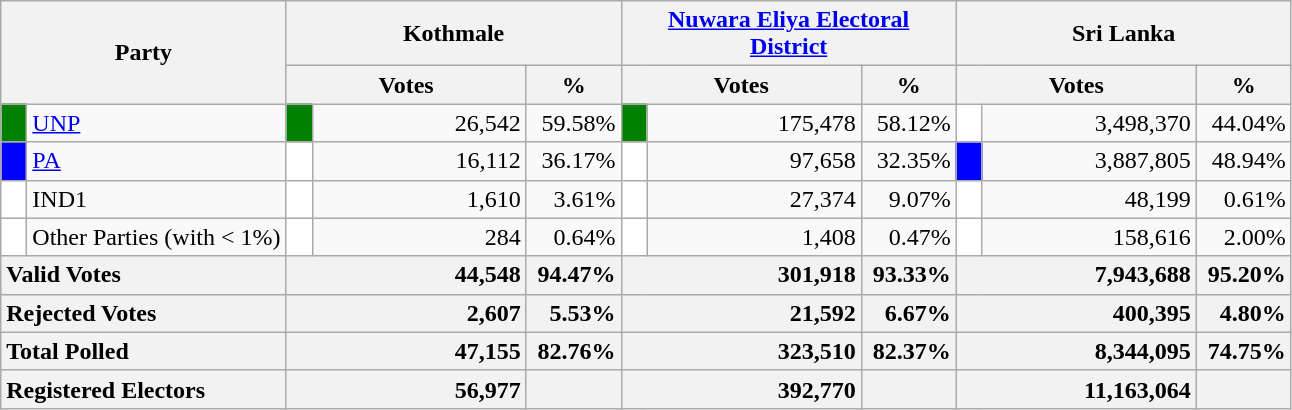<table class="wikitable">
<tr>
<th colspan="2" width="144px"rowspan="2">Party</th>
<th colspan="3" width="216px">Kothmale</th>
<th colspan="3" width="216px"><a href='#'>Nuwara Eliya Electoral District</a></th>
<th colspan="3" width="216px">Sri Lanka</th>
</tr>
<tr>
<th colspan="2" width="144px">Votes</th>
<th>%</th>
<th colspan="2" width="144px">Votes</th>
<th>%</th>
<th colspan="2" width="144px">Votes</th>
<th>%</th>
</tr>
<tr>
<td style="background-color:green;" width="10px"></td>
<td style="text-align:left;"><a href='#'>UNP</a></td>
<td style="background-color:green;" width="10px"></td>
<td style="text-align:right;">26,542</td>
<td style="text-align:right;">59.58%</td>
<td style="background-color:green;" width="10px"></td>
<td style="text-align:right;">175,478</td>
<td style="text-align:right;">58.12%</td>
<td style="background-color:white;" width="10px"></td>
<td style="text-align:right;">3,498,370</td>
<td style="text-align:right;">44.04%</td>
</tr>
<tr>
<td style="background-color:blue;" width="10px"></td>
<td style="text-align:left;"><a href='#'>PA</a></td>
<td style="background-color:white;" width="10px"></td>
<td style="text-align:right;">16,112</td>
<td style="text-align:right;">36.17%</td>
<td style="background-color:white;" width="10px"></td>
<td style="text-align:right;">97,658</td>
<td style="text-align:right;">32.35%</td>
<td style="background-color:blue;" width="10px"></td>
<td style="text-align:right;">3,887,805</td>
<td style="text-align:right;">48.94%</td>
</tr>
<tr>
<td style="background-color:white;" width="10px"></td>
<td style="text-align:left;">IND1</td>
<td style="background-color:white;" width="10px"></td>
<td style="text-align:right;">1,610</td>
<td style="text-align:right;">3.61%</td>
<td style="background-color:white;" width="10px"></td>
<td style="text-align:right;">27,374</td>
<td style="text-align:right;">9.07%</td>
<td style="background-color:white;" width="10px"></td>
<td style="text-align:right;">48,199</td>
<td style="text-align:right;">0.61%</td>
</tr>
<tr>
<td style="background-color:white;" width="10px"></td>
<td style="text-align:left;">Other Parties (with < 1%)</td>
<td style="background-color:white;" width="10px"></td>
<td style="text-align:right;">284</td>
<td style="text-align:right;">0.64%</td>
<td style="background-color:white;" width="10px"></td>
<td style="text-align:right;">1,408</td>
<td style="text-align:right;">0.47%</td>
<td style="background-color:white;" width="10px"></td>
<td style="text-align:right;">158,616</td>
<td style="text-align:right;">2.00%</td>
</tr>
<tr>
<th colspan="2" width="144px"style="text-align:left;">Valid Votes</th>
<th style="text-align:right;"colspan="2" width="144px">44,548</th>
<th style="text-align:right;">94.47%</th>
<th style="text-align:right;"colspan="2" width="144px">301,918</th>
<th style="text-align:right;">93.33%</th>
<th style="text-align:right;"colspan="2" width="144px">7,943,688</th>
<th style="text-align:right;">95.20%</th>
</tr>
<tr>
<th colspan="2" width="144px"style="text-align:left;">Rejected Votes</th>
<th style="text-align:right;"colspan="2" width="144px">2,607</th>
<th style="text-align:right;">5.53%</th>
<th style="text-align:right;"colspan="2" width="144px">21,592</th>
<th style="text-align:right;">6.67%</th>
<th style="text-align:right;"colspan="2" width="144px">400,395</th>
<th style="text-align:right;">4.80%</th>
</tr>
<tr>
<th colspan="2" width="144px"style="text-align:left;">Total Polled</th>
<th style="text-align:right;"colspan="2" width="144px">47,155</th>
<th style="text-align:right;">82.76%</th>
<th style="text-align:right;"colspan="2" width="144px">323,510</th>
<th style="text-align:right;">82.37%</th>
<th style="text-align:right;"colspan="2" width="144px">8,344,095</th>
<th style="text-align:right;">74.75%</th>
</tr>
<tr>
<th colspan="2" width="144px"style="text-align:left;">Registered Electors</th>
<th style="text-align:right;"colspan="2" width="144px">56,977</th>
<th></th>
<th style="text-align:right;"colspan="2" width="144px">392,770</th>
<th></th>
<th style="text-align:right;"colspan="2" width="144px">11,163,064</th>
<th></th>
</tr>
</table>
